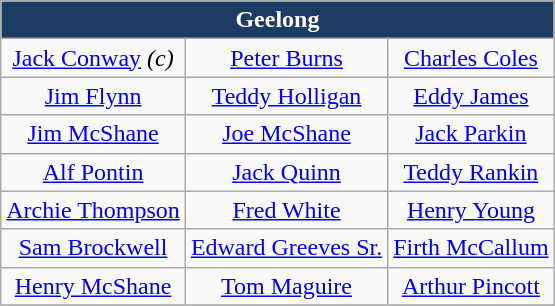<table class="wikitable">
<tr>
<th colspan=3 style="background-color:#1C3C63; color:white;">Geelong</th>
</tr>
<tr>
<td align=center><a href='#'>Jack Conway</a> <em>(c)</em></td>
<td align=center><a href='#'>Peter Burns</a></td>
<td align=center><a href='#'>Charles Coles</a></td>
</tr>
<tr>
<td align=center><a href='#'>Jim Flynn</a></td>
<td align=center><a href='#'>Teddy Holligan</a></td>
<td align=center><a href='#'>Eddy James</a></td>
</tr>
<tr>
<td align=center><a href='#'>Jim McShane</a></td>
<td align=center><a href='#'>Joe McShane</a></td>
<td align=center><a href='#'>Jack Parkin</a></td>
</tr>
<tr>
<td align=center><a href='#'>Alf Pontin</a></td>
<td align=center><a href='#'>Jack Quinn</a></td>
<td align=center><a href='#'>Teddy Rankin</a></td>
</tr>
<tr>
<td align=center><a href='#'>Archie Thompson</a></td>
<td align=center><a href='#'>Fred White</a></td>
<td align=center><a href='#'>Henry Young</a></td>
</tr>
<tr>
<td align=center><a href='#'>Sam Brockwell</a></td>
<td align=center><a href='#'>Edward Greeves Sr.</a></td>
<td align=center><a href='#'>Firth McCallum</a></td>
</tr>
<tr>
<td align=center><a href='#'>Henry McShane</a></td>
<td align=center><a href='#'>Tom Maguire</a></td>
<td align=center><a href='#'>Arthur Pincott</a></td>
</tr>
<tr>
</tr>
</table>
